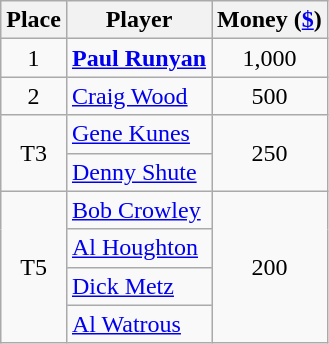<table class=wikitable>
<tr>
<th>Place</th>
<th>Player</th>
<th>Money (<a href='#'>$</a>)</th>
</tr>
<tr>
<td align=center>1</td>
<td> <strong><a href='#'>Paul Runyan</a></strong></td>
<td align=center>1,000</td>
</tr>
<tr>
<td align=center>2</td>
<td> <a href='#'>Craig Wood</a></td>
<td align=center>500</td>
</tr>
<tr>
<td align=center rowspan=2>T3</td>
<td> <a href='#'>Gene Kunes</a></td>
<td align=center rowspan=2>250</td>
</tr>
<tr>
<td> <a href='#'>Denny Shute</a></td>
</tr>
<tr>
<td align=center rowspan=4>T5</td>
<td> <a href='#'>Bob Crowley</a></td>
<td align=center rowspan=4>200</td>
</tr>
<tr>
<td> <a href='#'>Al Houghton</a></td>
</tr>
<tr>
<td> <a href='#'>Dick Metz</a></td>
</tr>
<tr>
<td> <a href='#'>Al Watrous</a></td>
</tr>
</table>
